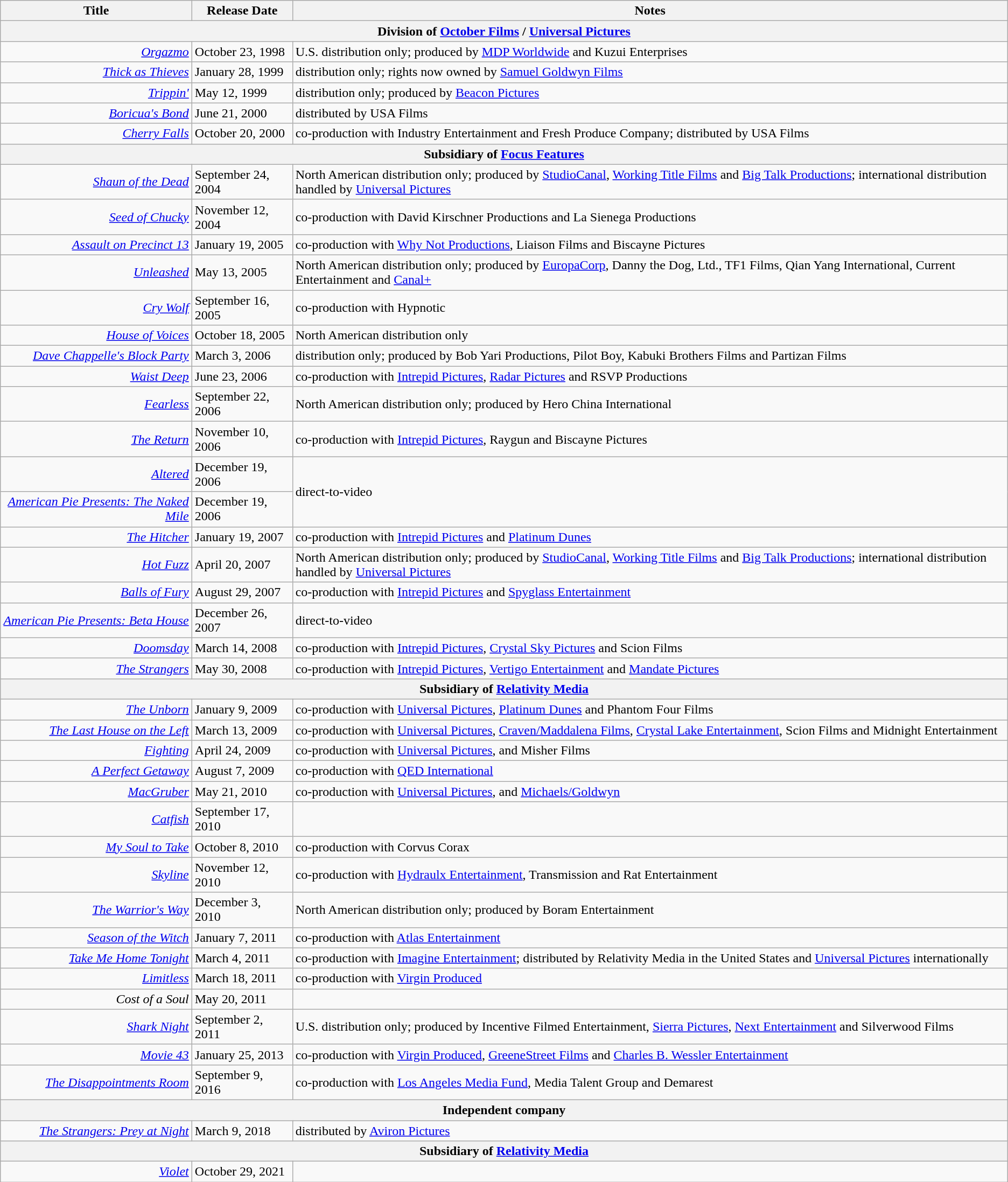<table class="wikitable sortable">
<tr>
<th>Title</th>
<th>Release Date</th>
<th>Notes</th>
</tr>
<tr>
<th colspan="3">Division of <a href='#'>October Films</a> / <a href='#'>Universal Pictures</a></th>
</tr>
<tr>
<td align="right"><em><a href='#'>Orgazmo</a></em></td>
<td>October 23, 1998</td>
<td>U.S. distribution only; produced by <a href='#'>MDP Worldwide</a> and Kuzui Enterprises</td>
</tr>
<tr>
<td align="right"><em><a href='#'>Thick as Thieves</a></em></td>
<td>January 28, 1999</td>
<td>distribution only; rights now owned by <a href='#'>Samuel Goldwyn Films</a></td>
</tr>
<tr>
<td align="right"><em><a href='#'>Trippin'</a></em></td>
<td>May 12, 1999</td>
<td>distribution only; produced by <a href='#'>Beacon Pictures</a></td>
</tr>
<tr>
<td align="right"><em><a href='#'>Boricua's Bond</a></em></td>
<td>June 21, 2000</td>
<td>distributed by USA Films</td>
</tr>
<tr>
<td align="right"><em><a href='#'>Cherry Falls</a></em></td>
<td>October 20, 2000</td>
<td>co-production with Industry Entertainment and Fresh Produce Company; distributed by USA Films</td>
</tr>
<tr>
<th colspan="3">Subsidiary of <a href='#'>Focus Features</a></th>
</tr>
<tr>
<td align="right"><em><a href='#'>Shaun of the Dead</a></em></td>
<td>September 24, 2004</td>
<td>North American distribution only; produced by <a href='#'>StudioCanal</a>, <a href='#'>Working Title Films</a> and <a href='#'>Big Talk Productions</a>; international distribution handled by <a href='#'>Universal Pictures</a></td>
</tr>
<tr>
<td align="right"><em><a href='#'>Seed of Chucky</a></em></td>
<td>November 12, 2004</td>
<td>co-production with David Kirschner Productions and La Sienega Productions</td>
</tr>
<tr>
<td align="right"><em><a href='#'>Assault on Precinct 13</a></em></td>
<td>January 19, 2005</td>
<td>co-production with <a href='#'>Why Not Productions</a>, Liaison Films and Biscayne Pictures</td>
</tr>
<tr>
<td align="right"><em><a href='#'>Unleashed</a></em></td>
<td>May 13, 2005</td>
<td>North American distribution only; produced by <a href='#'>EuropaCorp</a>, Danny the Dog, Ltd., TF1 Films, Qian Yang International, Current Entertainment and <a href='#'>Canal+</a></td>
</tr>
<tr>
<td align="right"><em><a href='#'>Cry Wolf</a></em></td>
<td>September 16, 2005</td>
<td>co-production with Hypnotic</td>
</tr>
<tr>
<td align="right"><em><a href='#'>House of Voices</a></em></td>
<td>October 18, 2005</td>
<td>North American distribution only</td>
</tr>
<tr>
<td align="right"><em><a href='#'>Dave Chappelle's Block Party</a></em></td>
<td>March 3, 2006</td>
<td>distribution only; produced by Bob Yari Productions, Pilot Boy, Kabuki Brothers Films and Partizan Films</td>
</tr>
<tr>
<td align="right"><em><a href='#'>Waist Deep</a></em></td>
<td>June 23, 2006</td>
<td>co-production with <a href='#'>Intrepid Pictures</a>, <a href='#'>Radar Pictures</a> and RSVP Productions</td>
</tr>
<tr>
<td align="right"><em><a href='#'>Fearless</a></em></td>
<td>September 22, 2006</td>
<td>North American distribution only; produced by Hero China International</td>
</tr>
<tr>
<td align="right"><em><a href='#'>The Return</a></em></td>
<td>November 10, 2006</td>
<td>co-production with <a href='#'>Intrepid Pictures</a>, Raygun and Biscayne Pictures</td>
</tr>
<tr>
<td align="right"><em><a href='#'>Altered</a></em></td>
<td>December 19, 2006</td>
<td rowspan="2">direct-to-video</td>
</tr>
<tr>
<td align="right"><em><a href='#'>American Pie Presents: The Naked Mile</a></em></td>
<td>December 19, 2006</td>
</tr>
<tr>
<td align="right"><em><a href='#'>The Hitcher</a></em></td>
<td>January 19, 2007</td>
<td>co-production with <a href='#'>Intrepid Pictures</a> and <a href='#'>Platinum Dunes</a></td>
</tr>
<tr>
<td align="right"><em><a href='#'>Hot Fuzz</a></em></td>
<td>April 20, 2007</td>
<td>North American distribution only; produced by <a href='#'>StudioCanal</a>, <a href='#'>Working Title Films</a> and <a href='#'>Big Talk Productions</a>; international distribution handled by <a href='#'>Universal Pictures</a></td>
</tr>
<tr>
<td align="right"><em><a href='#'>Balls of Fury</a></em></td>
<td>August 29, 2007</td>
<td>co-production with <a href='#'>Intrepid Pictures</a> and <a href='#'>Spyglass Entertainment</a></td>
</tr>
<tr>
<td align="right"><em><a href='#'>American Pie Presents: Beta House</a></em></td>
<td>December 26, 2007</td>
<td>direct-to-video</td>
</tr>
<tr>
<td align="right"><em><a href='#'>Doomsday</a></em></td>
<td>March 14, 2008</td>
<td>co-production with <a href='#'>Intrepid Pictures</a>, <a href='#'>Crystal Sky Pictures</a> and Scion Films</td>
</tr>
<tr>
<td align="right"><em><a href='#'>The Strangers</a></em></td>
<td>May 30, 2008</td>
<td>co-production with <a href='#'>Intrepid Pictures</a>, <a href='#'>Vertigo Entertainment</a> and <a href='#'>Mandate Pictures</a></td>
</tr>
<tr>
<th colspan="3">Subsidiary of <a href='#'>Relativity Media</a></th>
</tr>
<tr>
<td align="right"><em><a href='#'>The Unborn</a></em></td>
<td>January 9, 2009</td>
<td>co-production with <a href='#'>Universal Pictures</a>, <a href='#'>Platinum Dunes</a> and Phantom Four Films</td>
</tr>
<tr>
<td align="right"><em><a href='#'>The Last House on the Left</a></em></td>
<td>March 13, 2009</td>
<td>co-production with <a href='#'>Universal Pictures</a>, <a href='#'>Craven/Maddalena Films</a>, <a href='#'>Crystal Lake Entertainment</a>, Scion Films and Midnight Entertainment</td>
</tr>
<tr>
<td align="right"><em><a href='#'>Fighting</a></em></td>
<td>April 24, 2009</td>
<td>co-production with <a href='#'>Universal Pictures</a>, and Misher Films</td>
</tr>
<tr>
<td align="right"><em><a href='#'>A Perfect Getaway</a></em></td>
<td>August 7, 2009</td>
<td>co-production with <a href='#'>QED International</a></td>
</tr>
<tr>
<td align="right"><em><a href='#'>MacGruber</a></em></td>
<td>May 21, 2010</td>
<td>co-production with <a href='#'>Universal Pictures</a>, and <a href='#'>Michaels/Goldwyn</a></td>
</tr>
<tr>
<td align="right"><em><a href='#'>Catfish</a></em></td>
<td>September 17, 2010</td>
<td></td>
</tr>
<tr>
<td align="right"><em><a href='#'>My Soul to Take</a></em></td>
<td>October 8, 2010</td>
<td>co-production with Corvus Corax</td>
</tr>
<tr>
<td align="right"><em><a href='#'>Skyline</a></em></td>
<td>November 12, 2010</td>
<td>co-production with <a href='#'>Hydraulx Entertainment</a>, Transmission and Rat Entertainment</td>
</tr>
<tr>
<td align="right"><em><a href='#'>The Warrior's Way</a></em></td>
<td>December 3, 2010</td>
<td>North American distribution only; produced by Boram Entertainment</td>
</tr>
<tr>
<td align="right"><em><a href='#'>Season of the Witch</a></em></td>
<td>January 7, 2011</td>
<td>co-production with <a href='#'>Atlas Entertainment</a></td>
</tr>
<tr>
<td align="right"><em><a href='#'>Take Me Home Tonight</a></em></td>
<td>March 4, 2011</td>
<td>co-production with <a href='#'>Imagine Entertainment</a>; distributed by Relativity Media in the United States and <a href='#'>Universal Pictures</a> internationally</td>
</tr>
<tr>
<td align="right"><em><a href='#'>Limitless</a></em></td>
<td>March 18, 2011</td>
<td>co-production with <a href='#'>Virgin Produced</a></td>
</tr>
<tr>
<td align="right"><em>Cost of a Soul</em></td>
<td>May 20, 2011</td>
<td></td>
</tr>
<tr>
<td align="right"><em><a href='#'>Shark Night</a></em></td>
<td>September 2, 2011</td>
<td>U.S. distribution only; produced by Incentive Filmed Entertainment, <a href='#'>Sierra Pictures</a>, <a href='#'>Next Entertainment</a> and Silverwood Films</td>
</tr>
<tr>
<td align="right"><em><a href='#'>Movie 43</a></em></td>
<td>January 25, 2013</td>
<td>co-production with <a href='#'>Virgin Produced</a>, <a href='#'>GreeneStreet Films</a> and <a href='#'>Charles B. Wessler Entertainment</a></td>
</tr>
<tr>
<td align="right"><em><a href='#'>The Disappointments Room</a></em></td>
<td>September 9, 2016</td>
<td>co-production with <a href='#'>Los Angeles Media Fund</a>, Media Talent Group and Demarest</td>
</tr>
<tr>
<th colspan="3">Independent company</th>
</tr>
<tr>
<td align="right"><em><a href='#'>The Strangers: Prey at Night</a></em></td>
<td>March 9, 2018</td>
<td>distributed by <a href='#'>Aviron Pictures</a></td>
</tr>
<tr>
<th colspan="3">Subsidiary of <a href='#'>Relativity Media</a></th>
</tr>
<tr>
<td align="right"><em><a href='#'>Violet</a></em></td>
<td>October 29, 2021</td>
<td></td>
</tr>
</table>
